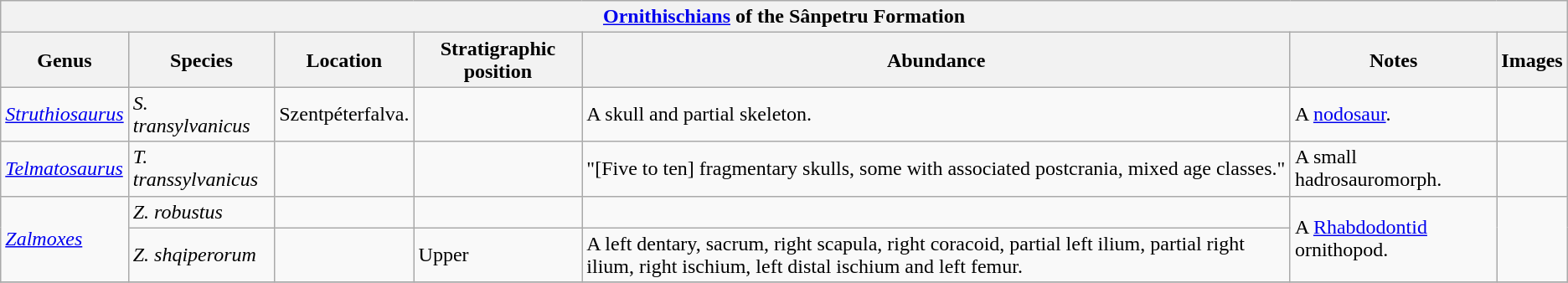<table class="wikitable" align="center">
<tr>
<th colspan="7" align="center"><strong><a href='#'>Ornithischians</a> of the Sânpetru Formation</strong></th>
</tr>
<tr>
<th>Genus</th>
<th>Species</th>
<th>Location</th>
<th>Stratigraphic position</th>
<th>Abundance</th>
<th>Notes</th>
<th>Images</th>
</tr>
<tr>
<td><em><a href='#'>Struthiosaurus</a></em></td>
<td><em>S. transylvanicus</em></td>
<td>Szentpéterfalva.</td>
<td></td>
<td>A skull and partial skeleton.</td>
<td>A <a href='#'>nodosaur</a>.</td>
<td></td>
</tr>
<tr>
<td><em><a href='#'>Telmatosaurus</a></em></td>
<td><em>T. transsylvanicus</em></td>
<td></td>
<td></td>
<td>"[Five to ten] fragmentary skulls, some with associated postcrania, mixed age classes."</td>
<td>A small hadrosauromorph.</td>
<td><br></td>
</tr>
<tr>
<td rowspan="2"><em><a href='#'>Zalmoxes</a></em></td>
<td><em>Z. robustus</em></td>
<td></td>
<td></td>
<td></td>
<td rowspan = 2>A <a href='#'>Rhabdodontid</a> ornithopod.</td>
<td rowspan=2></td>
</tr>
<tr>
<td><em>Z. shqiperorum</em></td>
<td></td>
<td>Upper</td>
<td>A left dentary, sacrum, right scapula, right coracoid, partial left ilium, partial right ilium, right ischium, left distal ischium and left femur.</td>
</tr>
<tr>
</tr>
</table>
